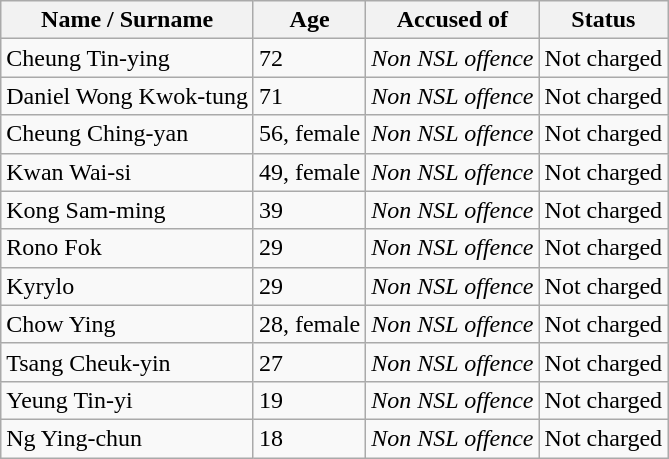<table class="wikitable">
<tr>
<th>Name / Surname</th>
<th>Age</th>
<th>Accused of</th>
<th>Status</th>
</tr>
<tr>
<td>Cheung Tin-ying</td>
<td>72</td>
<td><em>Non NSL offence</em></td>
<td>Not charged</td>
</tr>
<tr>
<td>Daniel Wong Kwok-tung</td>
<td>71</td>
<td><em>Non NSL offence</em></td>
<td>Not charged</td>
</tr>
<tr>
<td>Cheung Ching-yan</td>
<td>56, female</td>
<td><em>Non NSL offence</em></td>
<td>Not charged</td>
</tr>
<tr>
<td>Kwan Wai-si</td>
<td>49, female</td>
<td><em>Non NSL offence</em></td>
<td>Not charged</td>
</tr>
<tr>
<td>Kong Sam-ming</td>
<td>39</td>
<td><em>Non NSL offence</em></td>
<td>Not charged</td>
</tr>
<tr>
<td>Rono Fok</td>
<td>29</td>
<td><em>Non NSL offence</em></td>
<td>Not charged</td>
</tr>
<tr>
<td>Kyrylo</td>
<td>29</td>
<td><em>Non NSL offence</em></td>
<td>Not charged</td>
</tr>
<tr>
<td>Chow Ying</td>
<td>28, female</td>
<td><em>Non NSL offence</em></td>
<td>Not charged</td>
</tr>
<tr>
<td>Tsang Cheuk-yin</td>
<td>27</td>
<td><em>Non NSL offence</em></td>
<td>Not charged</td>
</tr>
<tr>
<td>Yeung Tin-yi</td>
<td>19</td>
<td><em>Non NSL offence</em></td>
<td>Not charged</td>
</tr>
<tr>
<td>Ng Ying-chun</td>
<td>18</td>
<td><em>Non NSL offence</em></td>
<td>Not charged</td>
</tr>
</table>
